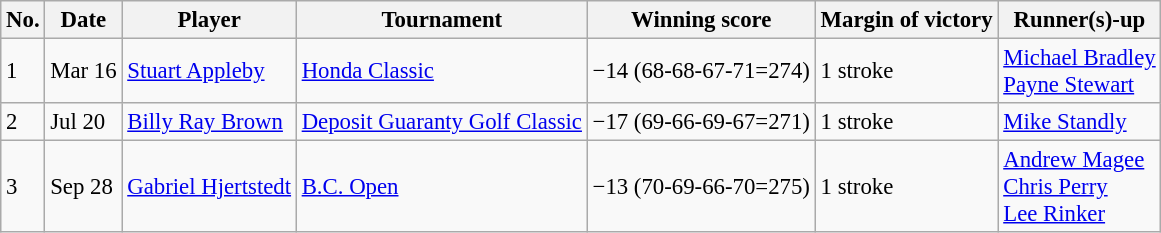<table class="wikitable" style="font-size:95%;">
<tr>
<th>No.</th>
<th>Date</th>
<th>Player</th>
<th>Tournament</th>
<th>Winning score</th>
<th>Margin of victory</th>
<th>Runner(s)-up</th>
</tr>
<tr>
<td>1</td>
<td>Mar 16</td>
<td> <a href='#'>Stuart Appleby</a></td>
<td><a href='#'>Honda Classic</a></td>
<td>−14 (68-68-67-71=274)</td>
<td>1 stroke</td>
<td> <a href='#'>Michael Bradley</a><br> <a href='#'>Payne Stewart</a></td>
</tr>
<tr>
<td>2</td>
<td>Jul 20</td>
<td> <a href='#'>Billy Ray Brown</a></td>
<td><a href='#'>Deposit Guaranty Golf Classic</a></td>
<td>−17 (69-66-69-67=271)</td>
<td>1 stroke</td>
<td> <a href='#'>Mike Standly</a></td>
</tr>
<tr>
<td>3</td>
<td>Sep 28</td>
<td> <a href='#'>Gabriel Hjertstedt</a></td>
<td><a href='#'>B.C. Open</a></td>
<td>−13 (70-69-66-70=275)</td>
<td>1 stroke</td>
<td> <a href='#'>Andrew Magee</a><br> <a href='#'>Chris Perry</a><br> <a href='#'>Lee Rinker</a></td>
</tr>
</table>
